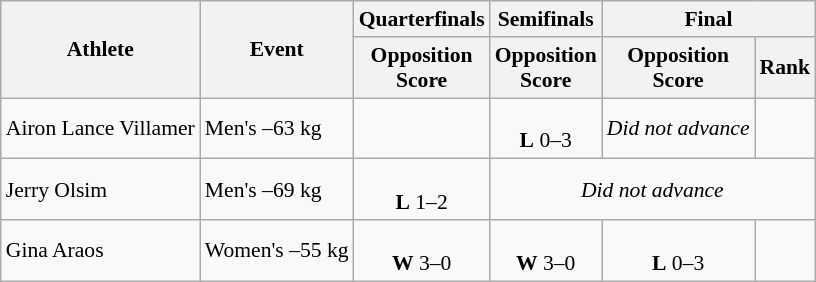<table class="wikitable" style="font-size:90%">
<tr>
<th rowspan=2>Athlete</th>
<th rowspan=2>Event</th>
<th>Quarterfinals</th>
<th>Semifinals</th>
<th colspan=2>Final</th>
</tr>
<tr style="font-size:95">
<th>Opposition<br>Score</th>
<th>Opposition<br>Score</th>
<th>Opposition<br>Score</th>
<th>Rank</th>
</tr>
<tr align=center>
<td align=left>Airon Lance Villamer</td>
<td align=left>Men's –63 kg</td>
<td></td>
<td><br><strong>L</strong> 0–3</td>
<td><em>Did not advance</em></td>
<td></td>
</tr>
<tr align=center>
<td align=left>Jerry Olsim</td>
<td align=left>Men's –69 kg</td>
<td><br><strong>L</strong> 1–2</td>
<td colspan=3><em>Did not advance</em></td>
</tr>
<tr align=center>
<td align=left>Gina Araos</td>
<td align=left>Women's –55 kg</td>
<td><br><strong>W</strong> 3–0</td>
<td><br><strong>W</strong> 3–0</td>
<td><br><strong>L</strong> 0–3</td>
<td></td>
</tr>
</table>
